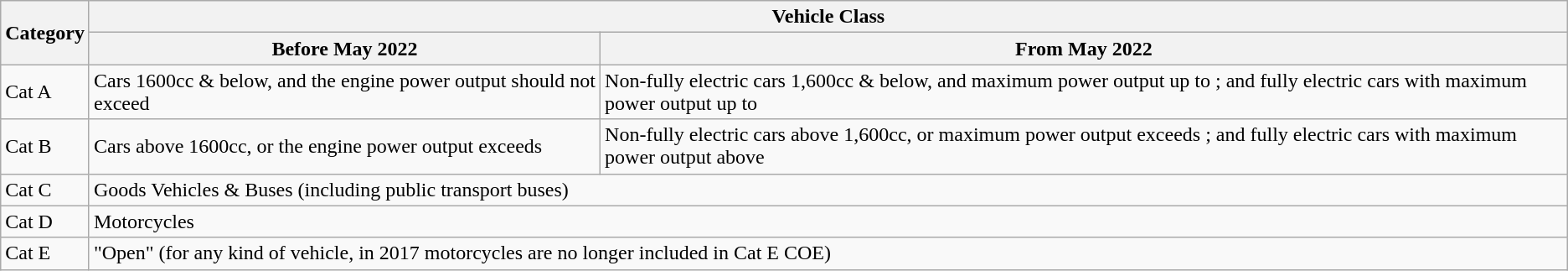<table class="wikitable">
<tr>
<th rowspan=2>Category</th>
<th colspan=2>Vehicle Class</th>
</tr>
<tr>
<th>Before May 2022</th>
<th>From May 2022</th>
</tr>
<tr>
<td>Cat A</td>
<td>Cars 1600cc & below, and the engine power output should not exceed </td>
<td>Non-fully electric cars 1,600cc & below, and maximum power output up to ; and fully electric cars with maximum power output up to </td>
</tr>
<tr>
<td>Cat B</td>
<td>Cars above 1600cc, or the engine power output exceeds </td>
<td>Non-fully electric cars above 1,600cc, or maximum power output exceeds ; and fully electric cars with maximum power output above </td>
</tr>
<tr>
<td>Cat C</td>
<td colspan=2>Goods Vehicles & Buses (including public transport buses)</td>
</tr>
<tr>
<td>Cat D</td>
<td colspan=2>Motorcycles</td>
</tr>
<tr>
<td>Cat E</td>
<td colspan=2>"Open" (for any kind of vehicle, in 2017 motorcycles are no longer included in Cat E COE)</td>
</tr>
</table>
